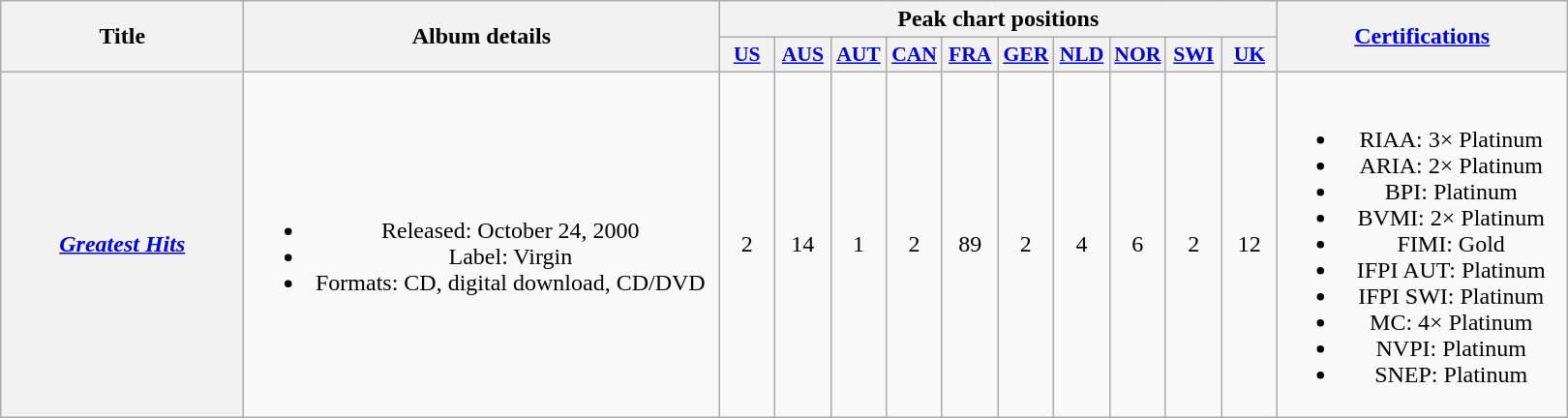<table class="wikitable plainrowheaders" style="text-align:center;" border="1">
<tr>
<th scope="col" rowspan="2" style="width:10em;">Title</th>
<th scope="col" rowspan="2" style="width:20em;">Album details</th>
<th scope="col" colspan="10">Peak chart positions</th>
<th scope="col" rowspan="2" style="width:12em;"><a href='#'>Certifications</a></th>
</tr>
<tr>
<th scope="col" style="width:2.2em;font-size:90%;"><a href='#'>US</a><br></th>
<th scope="col" style="width:2.2em;font-size:90%;"><a href='#'>AUS</a><br></th>
<th scope="col" style="width:2.2em;font-size:90%;"><a href='#'>AUT</a><br></th>
<th scope="col" style="width:2.2em;font-size:90%;"><a href='#'>CAN</a><br></th>
<th scope="col" style="width:2.2em;font-size:90%;"><a href='#'>FRA</a><br></th>
<th scope="col" style="width:2.2em;font-size:90%;"><a href='#'>GER</a><br></th>
<th scope="col" style="width:2.2em;font-size:90%;"><a href='#'>NLD</a><br></th>
<th scope="col" style="width:2.2em;font-size:90%;"><a href='#'>NOR</a><br></th>
<th scope="col" style="width:2.2em;font-size:90%;"><a href='#'>SWI</a><br></th>
<th scope="col" style="width:2.2em;font-size:90%;"><a href='#'>UK</a><br></th>
</tr>
<tr>
<th scope="row"><em><a href='#'>Greatest Hits</a></em></th>
<td><br><ul><li>Released: October 24, 2000</li><li>Label: Virgin</li><li>Formats: CD, digital download, CD/DVD</li></ul></td>
<td>2</td>
<td>14</td>
<td>1</td>
<td>2</td>
<td>89</td>
<td>2</td>
<td>4</td>
<td>6</td>
<td>2</td>
<td>12</td>
<td><br><ul><li>RIAA: 3× Platinum</li><li>ARIA: 2× Platinum</li><li>BPI: Platinum</li><li>BVMI: 2× Platinum</li><li>FIMI: Gold</li><li>IFPI AUT: Platinum</li><li>IFPI SWI: Platinum</li><li>MC: 4× Platinum</li><li>NVPI: Platinum</li><li>SNEP: Platinum</li></ul></td>
</tr>
</table>
